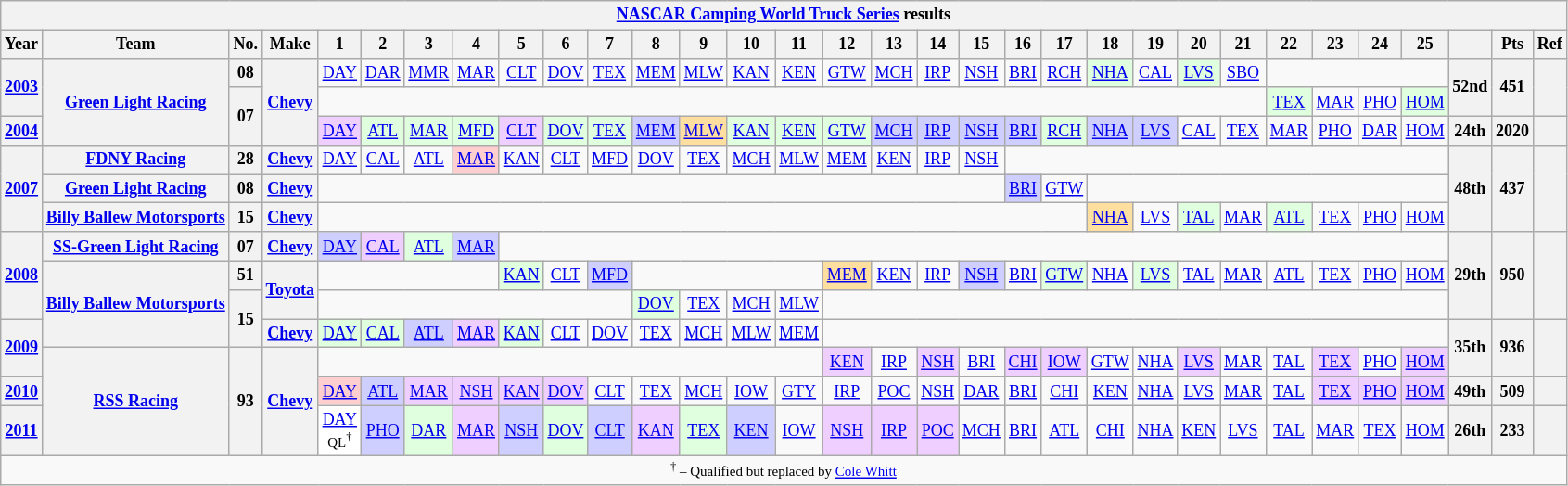<table class="wikitable" style="text-align:center; font-size:75%">
<tr>
<th colspan=42><a href='#'>NASCAR Camping World Truck Series</a> results</th>
</tr>
<tr>
<th>Year</th>
<th>Team</th>
<th>No.</th>
<th>Make</th>
<th>1</th>
<th>2</th>
<th>3</th>
<th>4</th>
<th>5</th>
<th>6</th>
<th>7</th>
<th>8</th>
<th>9</th>
<th>10</th>
<th>11</th>
<th>12</th>
<th>13</th>
<th>14</th>
<th>15</th>
<th>16</th>
<th>17</th>
<th>18</th>
<th>19</th>
<th>20</th>
<th>21</th>
<th>22</th>
<th>23</th>
<th>24</th>
<th>25</th>
<th></th>
<th>Pts</th>
<th>Ref</th>
</tr>
<tr>
<th rowspan=2><a href='#'>2003</a></th>
<th rowspan=3><a href='#'>Green Light Racing</a></th>
<th>08</th>
<th rowspan=3><a href='#'>Chevy</a></th>
<td><a href='#'>DAY</a></td>
<td><a href='#'>DAR</a></td>
<td><a href='#'>MMR</a></td>
<td><a href='#'>MAR</a></td>
<td><a href='#'>CLT</a></td>
<td><a href='#'>DOV</a></td>
<td><a href='#'>TEX</a></td>
<td><a href='#'>MEM</a></td>
<td><a href='#'>MLW</a></td>
<td><a href='#'>KAN</a></td>
<td><a href='#'>KEN</a></td>
<td><a href='#'>GTW</a></td>
<td><a href='#'>MCH</a></td>
<td><a href='#'>IRP</a></td>
<td><a href='#'>NSH</a></td>
<td><a href='#'>BRI</a></td>
<td><a href='#'>RCH</a></td>
<td style="background:#DFFFDF;"><a href='#'>NHA</a><br></td>
<td><a href='#'>CAL</a></td>
<td style="background:#DFFFDF;"><a href='#'>LVS</a><br></td>
<td><a href='#'>SBO</a></td>
<td colspan=4></td>
<th rowspan=2>52nd</th>
<th rowspan=2>451</th>
<th rowspan=2></th>
</tr>
<tr>
<th rowspan=2>07</th>
<td colspan=21></td>
<td style="background:#DFFFDF;"><a href='#'>TEX</a><br></td>
<td><a href='#'>MAR</a></td>
<td><a href='#'>PHO</a></td>
<td style="background:#DFFFDF;"><a href='#'>HOM</a><br></td>
</tr>
<tr>
<th><a href='#'>2004</a></th>
<td style="background:#EFCFFF;"><a href='#'>DAY</a><br></td>
<td style="background:#DFFFDF;"><a href='#'>ATL</a><br></td>
<td style="background:#DFFFDF;"><a href='#'>MAR</a><br></td>
<td style="background:#DFFFDF;"><a href='#'>MFD</a><br></td>
<td style="background:#EFCFFF;"><a href='#'>CLT</a><br></td>
<td style="background:#DFFFDF;"><a href='#'>DOV</a><br></td>
<td style="background:#DFFFDF;"><a href='#'>TEX</a><br></td>
<td style="background:#CFCFFF;"><a href='#'>MEM</a><br></td>
<td style="background:#FFDF9F;"><a href='#'>MLW</a><br></td>
<td style="background:#DFFFDF;"><a href='#'>KAN</a><br></td>
<td style="background:#DFFFDF;"><a href='#'>KEN</a><br></td>
<td style="background:#DFFFDF;"><a href='#'>GTW</a><br></td>
<td style="background:#CFCFFF;"><a href='#'>MCH</a><br></td>
<td style="background:#CFCFFF;"><a href='#'>IRP</a><br></td>
<td style="background:#CFCFFF;"><a href='#'>NSH</a><br></td>
<td style="background:#CFCFFF;"><a href='#'>BRI</a><br></td>
<td style="background:#DFFFDF;"><a href='#'>RCH</a><br></td>
<td style="background:#CFCFFF;"><a href='#'>NHA</a><br></td>
<td style="background:#CFCFFF;"><a href='#'>LVS</a><br></td>
<td><a href='#'>CAL</a></td>
<td><a href='#'>TEX</a></td>
<td><a href='#'>MAR</a></td>
<td><a href='#'>PHO</a></td>
<td><a href='#'>DAR</a></td>
<td><a href='#'>HOM</a></td>
<th>24th</th>
<th>2020</th>
<th></th>
</tr>
<tr>
<th rowspan=3><a href='#'>2007</a></th>
<th><a href='#'>FDNY Racing</a></th>
<th>28</th>
<th><a href='#'>Chevy</a></th>
<td><a href='#'>DAY</a></td>
<td><a href='#'>CAL</a></td>
<td><a href='#'>ATL</a></td>
<td style="background:#FFCFCF;"><a href='#'>MAR</a><br></td>
<td><a href='#'>KAN</a></td>
<td><a href='#'>CLT</a></td>
<td><a href='#'>MFD</a></td>
<td><a href='#'>DOV</a></td>
<td><a href='#'>TEX</a></td>
<td><a href='#'>MCH</a></td>
<td><a href='#'>MLW</a></td>
<td><a href='#'>MEM</a></td>
<td><a href='#'>KEN</a></td>
<td><a href='#'>IRP</a></td>
<td><a href='#'>NSH</a></td>
<td colspan=10></td>
<th rowspan=3>48th</th>
<th rowspan=3>437</th>
<th rowspan=3></th>
</tr>
<tr>
<th><a href='#'>Green Light Racing</a></th>
<th>08</th>
<th><a href='#'>Chevy</a></th>
<td colspan=15></td>
<td style="background:#CFCFFF;"><a href='#'>BRI</a><br></td>
<td><a href='#'>GTW</a></td>
<td colspan=8></td>
</tr>
<tr>
<th><a href='#'>Billy Ballew Motorsports</a></th>
<th>15</th>
<th><a href='#'>Chevy</a></th>
<td colspan=17></td>
<td style="background:#FFDF9F;"><a href='#'>NHA</a><br></td>
<td><a href='#'>LVS</a></td>
<td style="background:#DFFFDF;"><a href='#'>TAL</a><br></td>
<td><a href='#'>MAR</a></td>
<td style="background:#DFFFDF;"><a href='#'>ATL</a><br></td>
<td><a href='#'>TEX</a></td>
<td><a href='#'>PHO</a></td>
<td><a href='#'>HOM</a></td>
</tr>
<tr>
<th rowspan=3><a href='#'>2008</a></th>
<th><a href='#'>SS-Green Light Racing</a></th>
<th>07</th>
<th><a href='#'>Chevy</a></th>
<td style="background:#CFCFFF;"><a href='#'>DAY</a><br></td>
<td style="background:#EFCFFF;"><a href='#'>CAL</a><br></td>
<td style="background:#DFFFDF;"><a href='#'>ATL</a><br></td>
<td style="background:#CFCFFF;"><a href='#'>MAR</a><br></td>
<td colspan=21></td>
<th rowspan=3>29th</th>
<th rowspan=3>950</th>
<th rowspan=3></th>
</tr>
<tr>
<th rowspan=3><a href='#'>Billy Ballew Motorsports</a></th>
<th>51</th>
<th rowspan=2><a href='#'>Toyota</a></th>
<td colspan=4></td>
<td style="background:#DFFFDF;"><a href='#'>KAN</a><br></td>
<td><a href='#'>CLT</a></td>
<td style="background:#CFCFFF;"><a href='#'>MFD</a><br></td>
<td colspan=4></td>
<td style="background:#FFDF9F;"><a href='#'>MEM</a><br></td>
<td><a href='#'>KEN</a></td>
<td><a href='#'>IRP</a></td>
<td style="background:#CFCFFF;"><a href='#'>NSH</a><br></td>
<td><a href='#'>BRI</a></td>
<td style="background:#DFFFDF;"><a href='#'>GTW</a><br></td>
<td><a href='#'>NHA</a></td>
<td style="background:#DFFFDF;"><a href='#'>LVS</a><br></td>
<td><a href='#'>TAL</a></td>
<td><a href='#'>MAR</a></td>
<td><a href='#'>ATL</a></td>
<td><a href='#'>TEX</a></td>
<td><a href='#'>PHO</a></td>
<td><a href='#'>HOM</a></td>
</tr>
<tr>
<th rowspan=2>15</th>
<td colspan=7></td>
<td style="background:#DFFFDF;"><a href='#'>DOV</a><br></td>
<td><a href='#'>TEX</a></td>
<td><a href='#'>MCH</a></td>
<td><a href='#'>MLW</a></td>
<td colspan=14></td>
</tr>
<tr>
<th rowspan=2><a href='#'>2009</a></th>
<th><a href='#'>Chevy</a></th>
<td style="background:#DFFFDF;"><a href='#'>DAY</a><br></td>
<td style="background:#DFFFDF;"><a href='#'>CAL</a><br></td>
<td style="background:#CFCFFF;"><a href='#'>ATL</a><br></td>
<td style="background:#EFCFFF;"><a href='#'>MAR</a><br></td>
<td style="background:#DFFFDF;"><a href='#'>KAN</a><br></td>
<td><a href='#'>CLT</a></td>
<td><a href='#'>DOV</a></td>
<td><a href='#'>TEX</a></td>
<td><a href='#'>MCH</a></td>
<td><a href='#'>MLW</a></td>
<td><a href='#'>MEM</a></td>
<td colspan=14></td>
<th rowspan=2>35th</th>
<th rowspan=2>936</th>
<th rowspan=2></th>
</tr>
<tr>
<th rowspan=3><a href='#'>RSS Racing</a></th>
<th rowspan=3>93</th>
<th rowspan=3><a href='#'>Chevy</a></th>
<td colspan=11></td>
<td style="background:#EFCFFF;"><a href='#'>KEN</a><br></td>
<td><a href='#'>IRP</a></td>
<td style="background:#EFCFFF;"><a href='#'>NSH</a><br></td>
<td><a href='#'>BRI</a></td>
<td style="background:#EFCFFF;"><a href='#'>CHI</a><br></td>
<td style="background:#EFCFFF;"><a href='#'>IOW</a><br></td>
<td><a href='#'>GTW</a></td>
<td><a href='#'>NHA</a></td>
<td style="background:#EFCFFF;"><a href='#'>LVS</a><br></td>
<td><a href='#'>MAR</a></td>
<td><a href='#'>TAL</a></td>
<td style="background:#EFCFFF;"><a href='#'>TEX</a><br></td>
<td><a href='#'>PHO</a></td>
<td style="background:#EFCFFF"><a href='#'>HOM</a><br></td>
</tr>
<tr>
<th><a href='#'>2010</a></th>
<td style="background:#FFCFCF;"><a href='#'>DAY</a><br></td>
<td style="background:#CFCFFF;"><a href='#'>ATL</a><br></td>
<td style="background:#EFCFFF;"><a href='#'>MAR</a><br></td>
<td style="background:#EFCFFF;"><a href='#'>NSH</a><br></td>
<td style="background:#EFCFFF;"><a href='#'>KAN</a><br></td>
<td style="background:#EFCFFF;"><a href='#'>DOV</a><br></td>
<td><a href='#'>CLT</a></td>
<td><a href='#'>TEX</a></td>
<td><a href='#'>MCH</a></td>
<td><a href='#'>IOW</a></td>
<td><a href='#'>GTY</a></td>
<td><a href='#'>IRP</a></td>
<td><a href='#'>POC</a></td>
<td><a href='#'>NSH</a></td>
<td><a href='#'>DAR</a></td>
<td><a href='#'>BRI</a></td>
<td><a href='#'>CHI</a></td>
<td><a href='#'>KEN</a></td>
<td><a href='#'>NHA</a></td>
<td><a href='#'>LVS</a></td>
<td><a href='#'>MAR</a></td>
<td><a href='#'>TAL</a></td>
<td style="background:#EFCFFF;"><a href='#'>TEX</a><br></td>
<td style="background:#EFCFFF;"><a href='#'>PHO</a><br></td>
<td style="background:#EFCFFF;"><a href='#'>HOM</a><br></td>
<th>49th</th>
<th>509</th>
<th></th>
</tr>
<tr>
<th><a href='#'>2011</a></th>
<td style="background:#fff;"><a href='#'>DAY</a><br><small>QL<sup>†</sup></small></td>
<td style="background:#CFCFFF;"><a href='#'>PHO</a><br></td>
<td style="background:#DFFFDF;"><a href='#'>DAR</a><br></td>
<td style="background:#EFCFFF;"><a href='#'>MAR</a><br></td>
<td style="background:#CFCFFF;"><a href='#'>NSH</a><br></td>
<td style="background:#DFFFDF;"><a href='#'>DOV</a><br></td>
<td style="background:#CFCFFF;"><a href='#'>CLT</a><br></td>
<td style="background:#EFCFFF;"><a href='#'>KAN</a><br></td>
<td style="background:#DFFFDF;"><a href='#'>TEX</a><br></td>
<td style="background:#CFCFFF;"><a href='#'>KEN</a><br></td>
<td><a href='#'>IOW</a></td>
<td style="background:#EFCFFF;"><a href='#'>NSH</a><br></td>
<td style="background:#EFCFFF;"><a href='#'>IRP</a><br></td>
<td style="background:#EFCFFF;"><a href='#'>POC</a><br></td>
<td><a href='#'>MCH</a></td>
<td><a href='#'>BRI</a></td>
<td><a href='#'>ATL</a></td>
<td><a href='#'>CHI</a></td>
<td><a href='#'>NHA</a></td>
<td><a href='#'>KEN</a></td>
<td><a href='#'>LVS</a></td>
<td><a href='#'>TAL</a></td>
<td><a href='#'>MAR</a></td>
<td><a href='#'>TEX</a></td>
<td><a href='#'>HOM</a></td>
<th>26th</th>
<th>233</th>
<th></th>
</tr>
<tr>
<td colspan=42><small><sup>†</sup> – Qualified but replaced by <a href='#'>Cole Whitt</a></small></td>
</tr>
</table>
